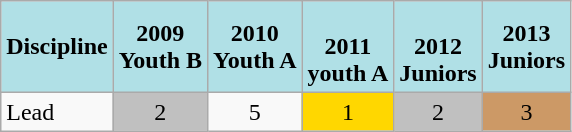<table class="wikitable" style="text-align: center;">
<tr>
<th style="background: #b0e0e6;">Discipline</th>
<th style="background: #b0e0e6;">2009<br>Youth B</th>
<th style="background: #b0e0e6;">2010<br>Youth A</th>
<th style="background: #b0e0e6;"><br>2011<br>youth A</th>
<th style="background: #b0e0e6;"><br>2012<br>Juniors</th>
<th style="background: #b0e0e6;">2013<br>Juniors</th>
</tr>
<tr>
<td align="left">Lead</td>
<td style="background: silver;">2</td>
<td>5</td>
<td style="background: gold;">1</td>
<td style="background: silver;">2</td>
<td style="background: #cc9966;">3</td>
</tr>
</table>
